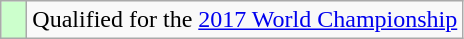<table class="wikitable">
<tr>
<td width=10px bgcolor=ccffcc></td>
<td>Qualified for the <a href='#'>2017 World Championship</a></td>
</tr>
</table>
